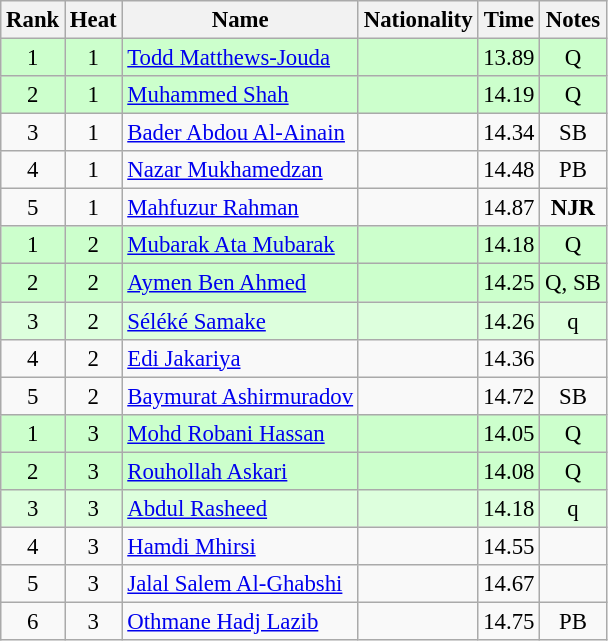<table class="wikitable sortable" style="text-align:center;font-size:95%">
<tr>
<th>Rank</th>
<th>Heat</th>
<th>Name</th>
<th>Nationality</th>
<th>Time</th>
<th>Notes</th>
</tr>
<tr bgcolor=ccffcc>
<td>1</td>
<td>1</td>
<td align=left><a href='#'>Todd Matthews-Jouda</a></td>
<td align=left></td>
<td>13.89</td>
<td>Q</td>
</tr>
<tr bgcolor=ccffcc>
<td>2</td>
<td>1</td>
<td align=left><a href='#'>Muhammed Shah</a></td>
<td align=left></td>
<td>14.19</td>
<td>Q</td>
</tr>
<tr>
<td>3</td>
<td>1</td>
<td align=left><a href='#'>Bader Abdou Al-Ainain</a></td>
<td align=left></td>
<td>14.34</td>
<td>SB</td>
</tr>
<tr>
<td>4</td>
<td>1</td>
<td align=left><a href='#'>Nazar Mukhamedzan</a></td>
<td align=left></td>
<td>14.48</td>
<td>PB</td>
</tr>
<tr>
<td>5</td>
<td>1</td>
<td align=left><a href='#'>Mahfuzur Rahman</a></td>
<td align=left></td>
<td>14.87</td>
<td><strong>NJR</strong></td>
</tr>
<tr bgcolor=ccffcc>
<td>1</td>
<td>2</td>
<td align=left><a href='#'>Mubarak Ata Mubarak</a></td>
<td align=left></td>
<td>14.18</td>
<td>Q</td>
</tr>
<tr bgcolor=ccffcc>
<td>2</td>
<td>2</td>
<td align=left><a href='#'>Aymen Ben Ahmed</a></td>
<td align=left></td>
<td>14.25</td>
<td>Q, SB</td>
</tr>
<tr bgcolor=ddffdd>
<td>3</td>
<td>2</td>
<td align=left><a href='#'>Séléké Samake</a></td>
<td align=left></td>
<td>14.26</td>
<td>q</td>
</tr>
<tr>
<td>4</td>
<td>2</td>
<td align=left><a href='#'>Edi Jakariya</a></td>
<td align=left></td>
<td>14.36</td>
<td></td>
</tr>
<tr>
<td>5</td>
<td>2</td>
<td align=left><a href='#'>Baymurat Ashirmuradov</a></td>
<td align=left></td>
<td>14.72</td>
<td>SB</td>
</tr>
<tr bgcolor=ccffcc>
<td>1</td>
<td>3</td>
<td align=left><a href='#'>Mohd Robani Hassan</a></td>
<td align=left></td>
<td>14.05</td>
<td>Q</td>
</tr>
<tr bgcolor=ccffcc>
<td>2</td>
<td>3</td>
<td align=left><a href='#'>Rouhollah Askari</a></td>
<td align=left></td>
<td>14.08</td>
<td>Q</td>
</tr>
<tr bgcolor=ddffdd>
<td>3</td>
<td>3</td>
<td align=left><a href='#'>Abdul Rasheed</a></td>
<td align=left></td>
<td>14.18</td>
<td>q</td>
</tr>
<tr>
<td>4</td>
<td>3</td>
<td align=left><a href='#'>Hamdi Mhirsi</a></td>
<td align=left></td>
<td>14.55</td>
<td></td>
</tr>
<tr>
<td>5</td>
<td>3</td>
<td align=left><a href='#'>Jalal Salem Al-Ghabshi</a></td>
<td align=left></td>
<td>14.67</td>
<td></td>
</tr>
<tr>
<td>6</td>
<td>3</td>
<td align=left><a href='#'>Othmane Hadj Lazib</a></td>
<td align=left></td>
<td>14.75</td>
<td>PB</td>
</tr>
</table>
